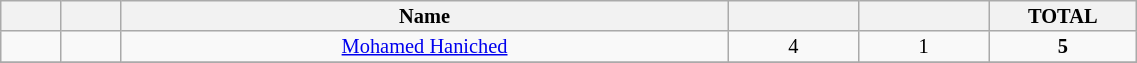<table class="wikitable sortable alternance"  style="font-size:85%; text-align:center; line-height:14px; width:60%;">
<tr>
<th width=15></th>
<th width=15></th>
<th width=210>Name</th>
<th width=40></th>
<th width=40></th>
<th width=40>TOTAL</th>
</tr>
<tr>
<td></td>
<td></td>
<td><a href='#'>Mohamed Haniched</a></td>
<td>4</td>
<td>1</td>
<td><strong>5</strong></td>
</tr>
<tr>
</tr>
</table>
